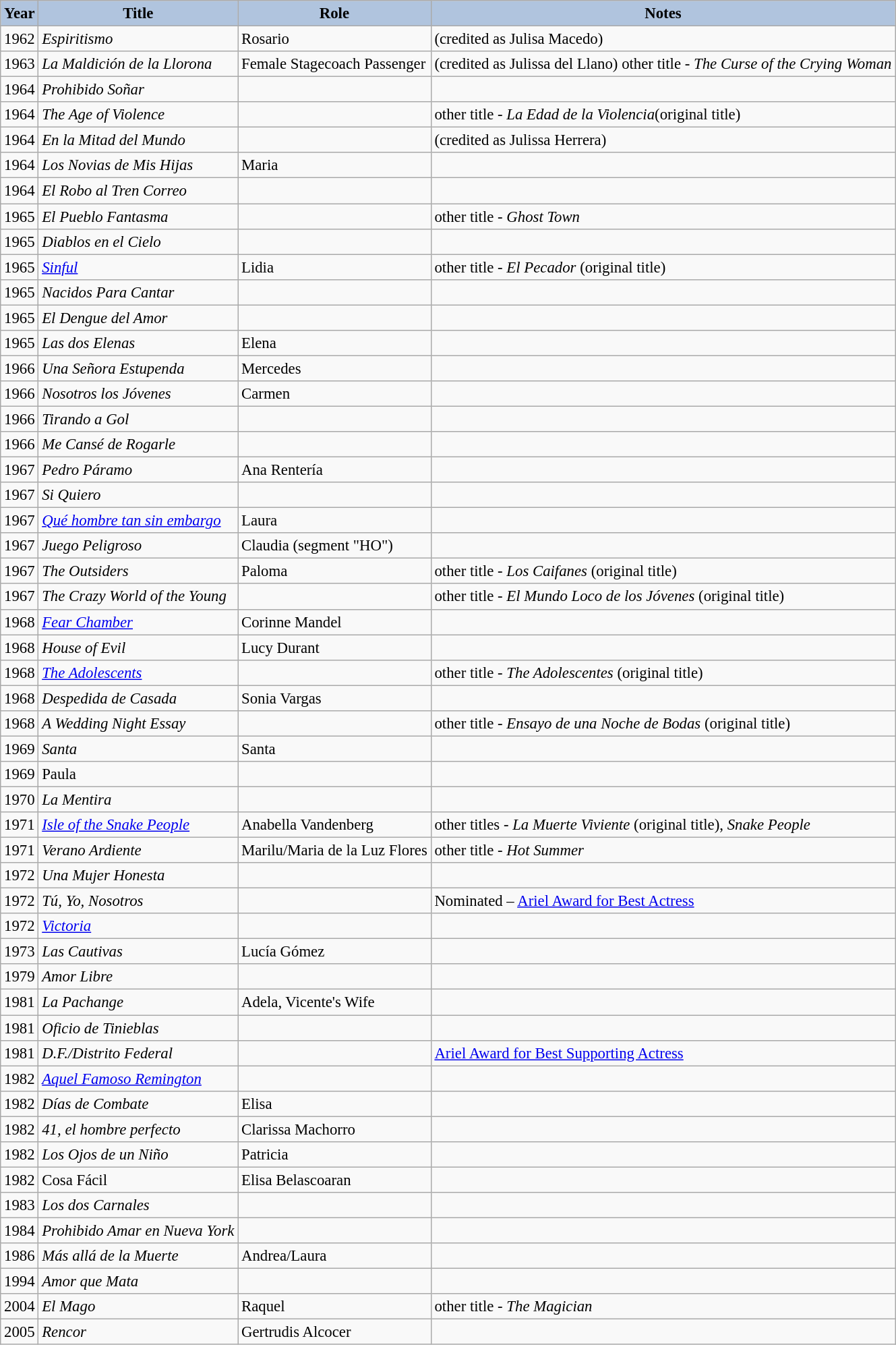<table class="wikitable" style="font-size: 95%;">
<tr>
<th style="background: #B0C4DE;">Year</th>
<th style="background: #B0C4DE;">Title</th>
<th style="background: #B0C4DE;">Role</th>
<th style="background: #B0C4DE;">Notes</th>
</tr>
<tr>
<td>1962</td>
<td><em>Espiritismo</em></td>
<td>Rosario</td>
<td>(credited as Julisa Macedo)</td>
</tr>
<tr>
<td>1963</td>
<td><em>La Maldición de la Llorona</em></td>
<td>Female Stagecoach Passenger</td>
<td>(credited as Julissa del Llano) other title - <em>The Curse of the Crying Woman</em></td>
</tr>
<tr>
<td>1964</td>
<td><em>Prohibido Soñar</em></td>
<td></td>
<td></td>
</tr>
<tr>
<td>1964</td>
<td><em>The Age of Violence</em></td>
<td></td>
<td>other title - <em>La Edad de la Violencia</em>(original title)</td>
</tr>
<tr>
<td>1964</td>
<td><em>En la Mitad del Mundo</em></td>
<td></td>
<td>(credited as Julissa Herrera)</td>
</tr>
<tr>
<td>1964</td>
<td><em>Los Novias de Mis Hijas</em></td>
<td>Maria</td>
<td></td>
</tr>
<tr>
<td>1964</td>
<td><em>El Robo al Tren Correo</em></td>
<td></td>
<td></td>
</tr>
<tr>
<td>1965</td>
<td><em>El Pueblo Fantasma</em></td>
<td></td>
<td>other title - <em>Ghost Town</em></td>
</tr>
<tr>
<td>1965</td>
<td><em>Diablos en el Cielo</em></td>
<td></td>
<td></td>
</tr>
<tr>
<td>1965</td>
<td><em><a href='#'>Sinful</a></em></td>
<td>Lidia</td>
<td>other title - <em>El Pecador</em> (original title)</td>
</tr>
<tr>
<td>1965</td>
<td><em>Nacidos Para Cantar</em></td>
<td></td>
<td></td>
</tr>
<tr>
<td>1965</td>
<td><em>El Dengue del Amor</em></td>
<td></td>
<td></td>
</tr>
<tr>
<td>1965</td>
<td><em>Las dos Elenas</em></td>
<td>Elena</td>
<td></td>
</tr>
<tr>
<td>1966</td>
<td><em>Una Señora Estupenda</em></td>
<td>Mercedes</td>
<td></td>
</tr>
<tr>
<td>1966</td>
<td><em>Nosotros los Jóvenes</em></td>
<td>Carmen</td>
<td></td>
</tr>
<tr>
<td>1966</td>
<td><em>Tirando a Gol</em></td>
<td></td>
<td></td>
</tr>
<tr>
<td>1966</td>
<td><em>Me Cansé de Rogarle</em></td>
<td></td>
<td></td>
</tr>
<tr>
<td>1967</td>
<td><em>Pedro Páramo</em></td>
<td>Ana Rentería</td>
<td></td>
</tr>
<tr>
<td>1967</td>
<td><em>Si Quiero</em></td>
<td></td>
<td></td>
</tr>
<tr>
<td>1967</td>
<td><em><a href='#'>Qué hombre tan sin embargo</a></em></td>
<td>Laura</td>
<td></td>
</tr>
<tr>
<td>1967</td>
<td><em>Juego Peligroso</em></td>
<td>Claudia (segment "HO")</td>
<td></td>
</tr>
<tr>
<td>1967</td>
<td><em>The Outsiders</em></td>
<td>Paloma</td>
<td>other title - <em>Los Caifanes</em> (original title)</td>
</tr>
<tr>
<td>1967</td>
<td><em>The Crazy World of the Young</em></td>
<td></td>
<td>other title - <em>El Mundo Loco de los Jóvenes</em> (original title)</td>
</tr>
<tr>
<td>1968</td>
<td><em><a href='#'>Fear Chamber</a></em></td>
<td>Corinne Mandel</td>
<td></td>
</tr>
<tr>
<td>1968</td>
<td><em>House of Evil</em></td>
<td>Lucy Durant</td>
<td></td>
</tr>
<tr>
<td>1968</td>
<td><em><a href='#'>The Adolescents</a></em></td>
<td></td>
<td>other title - <em>The Adolescentes</em> (original title)</td>
</tr>
<tr>
<td>1968</td>
<td><em>Despedida de Casada</em></td>
<td>Sonia Vargas</td>
<td></td>
</tr>
<tr>
<td>1968</td>
<td><em>A Wedding Night Essay</em></td>
<td></td>
<td>other title - <em>Ensayo de una Noche de Bodas</em> (original title)</td>
</tr>
<tr>
<td>1969</td>
<td><em>Santa</em></td>
<td>Santa</td>
<td></td>
</tr>
<tr>
<td>1969</td>
<td>Paula</td>
<td></td>
<td></td>
</tr>
<tr>
<td>1970</td>
<td><em>La Mentira</em></td>
<td></td>
<td></td>
</tr>
<tr>
<td>1971</td>
<td><em><a href='#'>Isle of the Snake People</a></em></td>
<td>Anabella Vandenberg</td>
<td>other titles - <em>La Muerte Viviente</em> (original title), <em>Snake People</em></td>
</tr>
<tr>
<td>1971</td>
<td><em>Verano Ardiente</em></td>
<td>Marilu/Maria de la Luz Flores</td>
<td>other title - <em>Hot Summer</em></td>
</tr>
<tr>
<td>1972</td>
<td><em>Una Mujer Honesta</em></td>
<td></td>
<td></td>
</tr>
<tr>
<td>1972</td>
<td><em>Tú, Yo, Nosotros</em></td>
<td></td>
<td>Nominated – <a href='#'>Ariel Award for Best Actress</a></td>
</tr>
<tr>
<td>1972</td>
<td><em><a href='#'>Victoria</a></em></td>
<td></td>
<td></td>
</tr>
<tr>
<td>1973</td>
<td><em>Las Cautivas</em></td>
<td>Lucía Gómez</td>
<td></td>
</tr>
<tr>
<td>1979</td>
<td><em>Amor Libre</em></td>
<td></td>
<td></td>
</tr>
<tr>
<td>1981</td>
<td><em>La Pachange</em></td>
<td>Adela, Vicente's Wife</td>
<td></td>
</tr>
<tr>
<td>1981</td>
<td><em>Oficio de Tinieblas</em></td>
<td></td>
<td></td>
</tr>
<tr>
<td>1981</td>
<td><em>D.F./Distrito Federal</em></td>
<td></td>
<td><a href='#'>Ariel Award for Best Supporting Actress</a></td>
</tr>
<tr>
<td>1982</td>
<td><em><a href='#'>Aquel Famoso Remington</a></em></td>
<td></td>
<td></td>
</tr>
<tr>
<td>1982</td>
<td><em>Días de Combate</em></td>
<td>Elisa</td>
<td></td>
</tr>
<tr>
<td>1982</td>
<td><em>41, el hombre perfecto</em></td>
<td>Clarissa Machorro</td>
<td></td>
</tr>
<tr>
<td>1982</td>
<td><em>Los Ojos de un Niño</em></td>
<td>Patricia</td>
<td></td>
</tr>
<tr>
<td>1982</td>
<td>Cosa Fácil</td>
<td>Elisa Belascoaran</td>
<td></td>
</tr>
<tr>
<td>1983</td>
<td><em>Los dos Carnales</em></td>
<td></td>
<td></td>
</tr>
<tr>
<td>1984</td>
<td><em>Prohibido Amar en Nueva York</em></td>
<td></td>
<td></td>
</tr>
<tr>
<td>1986</td>
<td><em>Más allá de la Muerte</em></td>
<td>Andrea/Laura</td>
<td></td>
</tr>
<tr>
<td>1994</td>
<td><em>Amor que Mata</em></td>
<td></td>
<td></td>
</tr>
<tr>
<td>2004</td>
<td><em>El Mago</em></td>
<td>Raquel</td>
<td>other title - <em>The Magician</em></td>
</tr>
<tr>
<td>2005</td>
<td><em>Rencor</em></td>
<td>Gertrudis Alcocer</td>
<td></td>
</tr>
</table>
